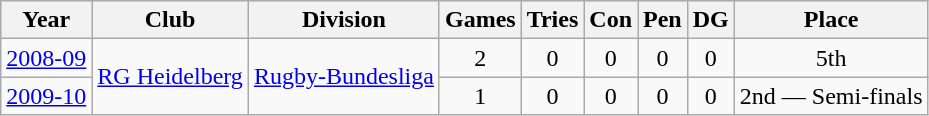<table class="wikitable">
<tr>
<th>Year</th>
<th>Club</th>
<th>Division</th>
<th>Games</th>
<th>Tries</th>
<th>Con</th>
<th>Pen</th>
<th>DG</th>
<th>Place</th>
</tr>
<tr align="center">
<td><a href='#'>2008-09</a></td>
<td rowspan=2><a href='#'>RG Heidelberg</a></td>
<td rowspan=2><a href='#'>Rugby-Bundesliga</a></td>
<td>2</td>
<td>0</td>
<td>0</td>
<td>0</td>
<td>0</td>
<td>5th</td>
</tr>
<tr align="center">
<td><a href='#'>2009-10</a></td>
<td>1</td>
<td>0</td>
<td>0</td>
<td>0</td>
<td>0</td>
<td>2nd — Semi-finals</td>
</tr>
</table>
